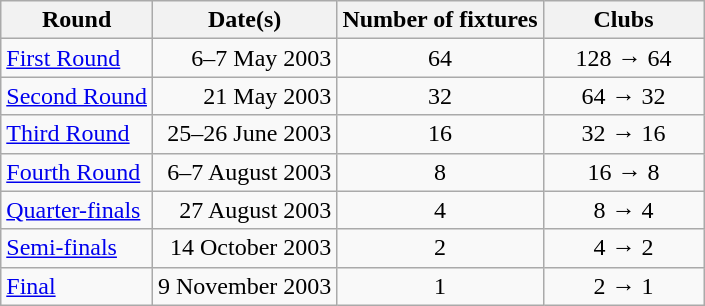<table class="wikitable" style="text-align:center">
<tr>
<th>Round</th>
<th>Date(s)</th>
<th>Number of fixtures</th>
<th width=100>Clubs</th>
</tr>
<tr>
<td align=left><a href='#'>First Round</a></td>
<td align=right>6–7 May 2003</td>
<td>64</td>
<td>128 → 64</td>
</tr>
<tr>
<td align=left><a href='#'>Second Round</a></td>
<td align=right>21 May 2003</td>
<td>32</td>
<td>64 → 32</td>
</tr>
<tr>
<td align=left><a href='#'>Third Round</a></td>
<td align=right>25–26 June 2003</td>
<td>16</td>
<td>32 → 16</td>
</tr>
<tr>
<td align=left><a href='#'>Fourth Round</a></td>
<td align=right>6–7 August 2003</td>
<td>8</td>
<td>16 → 8</td>
</tr>
<tr>
<td align=left><a href='#'>Quarter-finals</a></td>
<td align=right>27 August 2003</td>
<td>4</td>
<td>8 → 4</td>
</tr>
<tr>
<td align=left><a href='#'>Semi-finals</a></td>
<td align=right>14 October 2003</td>
<td>2</td>
<td>4 → 2</td>
</tr>
<tr>
<td align=left><a href='#'>Final</a></td>
<td align=right>9 November 2003</td>
<td>1</td>
<td>2 → 1</td>
</tr>
</table>
